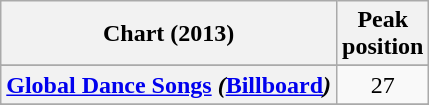<table class="wikitable sortable plainrowheaders" style="text-align:center">
<tr>
<th scope="col">Chart (2013)</th>
<th scope="col">Peak<br>position</th>
</tr>
<tr>
</tr>
<tr>
</tr>
<tr>
</tr>
<tr>
<th scope="row"><a href='#'>Global Dance Songs</a> <em>(<a href='#'></em>Billboard<em></a>)</em></th>
<td>27</td>
</tr>
<tr>
</tr>
<tr>
</tr>
<tr>
</tr>
</table>
